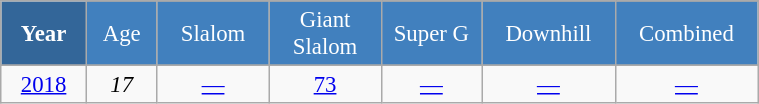<table class="wikitable" style="font-size:95%; text-align:center; border:grey solid 1px; border-collapse:collapse;" width="40%">
<tr style="background-color:#369; color:white;">
<td rowspan="2" colspan="1" width="4%"><strong>Year</strong></td>
</tr>
<tr style="background-color:#4180be; color:white;">
<td width="3%">Age</td>
<td width="5%">Slalom</td>
<td width="5%">Giant<br>Slalom</td>
<td width="5%">Super G</td>
<td width="5%">Downhill</td>
<td width="5%">Combined</td>
</tr>
<tr style="background-color:#8CB2D8; color:white;">
</tr>
<tr>
<td><a href='#'>2018</a></td>
<td><em>17</em></td>
<td><a href='#'>—</a></td>
<td><a href='#'>73</a></td>
<td><a href='#'>—</a></td>
<td><a href='#'>—</a></td>
<td><a href='#'>—</a></td>
</tr>
</table>
